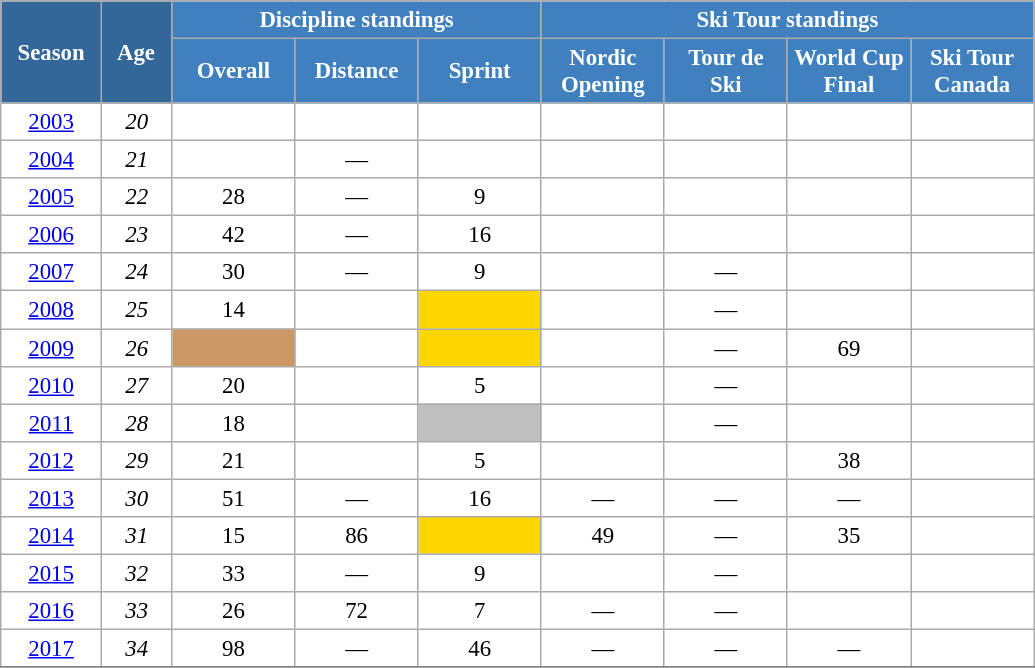<table class="wikitable" style="font-size:95%; text-align:center; border:grey solid 1px; border-collapse:collapse; background:#ffffff;">
<tr>
<th style="background-color:#369; color:white; width:60px;" rowspan="2"> Season </th>
<th style="background-color:#369; color:white; width:40px;" rowspan="2"> Age </th>
<th style="background-color:#4180be; color:white;" colspan="3">Discipline standings</th>
<th style="background-color:#4180be; color:white;" colspan="4">Ski Tour standings</th>
</tr>
<tr>
<th style="background-color:#4180be; color:white; width:75px;">Overall</th>
<th style="background-color:#4180be; color:white; width:75px;">Distance</th>
<th style="background-color:#4180be; color:white; width:75px;">Sprint</th>
<th style="background-color:#4180be; color:white; width:75px;">Nordic<br>Opening</th>
<th style="background-color:#4180be; color:white; width:75px;">Tour de<br>Ski</th>
<th style="background-color:#4180be; color:white; width:75px;">World Cup<br>Final</th>
<th style="background-color:#4180be; color:white; width:75px;">Ski Tour<br>Canada</th>
</tr>
<tr>
<td><a href='#'>2003</a></td>
<td><em>20</em></td>
<td></td>
<td></td>
<td></td>
<td></td>
<td></td>
<td></td>
<td></td>
</tr>
<tr>
<td><a href='#'>2004</a></td>
<td><em>21</em></td>
<td></td>
<td>—</td>
<td></td>
<td></td>
<td></td>
<td></td>
<td></td>
</tr>
<tr>
<td><a href='#'>2005</a></td>
<td><em>22</em></td>
<td>28</td>
<td>—</td>
<td>9</td>
<td></td>
<td></td>
<td></td>
<td></td>
</tr>
<tr>
<td><a href='#'>2006</a></td>
<td><em>23</em></td>
<td>42</td>
<td>—</td>
<td>16</td>
<td></td>
<td></td>
<td></td>
<td></td>
</tr>
<tr>
<td><a href='#'>2007</a></td>
<td><em>24</em></td>
<td>30</td>
<td>—</td>
<td>9</td>
<td></td>
<td>—</td>
<td></td>
<td></td>
</tr>
<tr>
<td><a href='#'>2008</a></td>
<td><em>25</em></td>
<td>14</td>
<td></td>
<td style="background:gold;"></td>
<td></td>
<td>—</td>
<td></td>
<td></td>
</tr>
<tr>
<td><a href='#'>2009</a></td>
<td><em>26</em></td>
<td style="background:#c96;"></td>
<td></td>
<td style="background:gold;"></td>
<td></td>
<td>—</td>
<td>69</td>
<td></td>
</tr>
<tr>
<td><a href='#'>2010</a></td>
<td><em>27</em></td>
<td>20</td>
<td></td>
<td>5</td>
<td></td>
<td>—</td>
<td></td>
<td></td>
</tr>
<tr>
<td><a href='#'>2011</a></td>
<td><em>28</em></td>
<td>18</td>
<td></td>
<td style="background:silver;"></td>
<td></td>
<td>—</td>
<td></td>
<td></td>
</tr>
<tr>
<td><a href='#'>2012</a></td>
<td><em>29</em></td>
<td>21</td>
<td></td>
<td>5</td>
<td></td>
<td></td>
<td>38</td>
<td></td>
</tr>
<tr>
<td><a href='#'>2013</a></td>
<td><em>30</em></td>
<td>51</td>
<td>—</td>
<td>16</td>
<td>—</td>
<td>—</td>
<td>—</td>
<td></td>
</tr>
<tr>
<td><a href='#'>2014</a></td>
<td><em>31</em></td>
<td>15</td>
<td>86</td>
<td style="background:gold;"></td>
<td>49</td>
<td>—</td>
<td>35</td>
<td></td>
</tr>
<tr>
<td><a href='#'>2015</a></td>
<td><em>32</em></td>
<td>33</td>
<td>—</td>
<td>9</td>
<td></td>
<td>—</td>
<td></td>
<td></td>
</tr>
<tr>
<td><a href='#'>2016</a></td>
<td><em>33</em></td>
<td>26</td>
<td>72</td>
<td>7</td>
<td>—</td>
<td>—</td>
<td></td>
<td></td>
</tr>
<tr>
<td><a href='#'>2017</a></td>
<td><em>34</em></td>
<td>98</td>
<td>—</td>
<td>46</td>
<td>—</td>
<td>—</td>
<td>—</td>
<td></td>
</tr>
<tr>
</tr>
</table>
